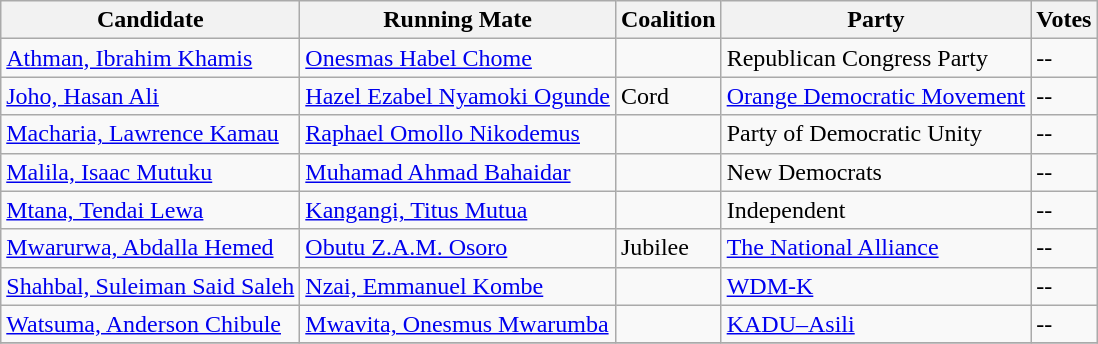<table class="wikitable sortable">
<tr>
<th>Candidate</th>
<th>Running Mate</th>
<th>Coalition</th>
<th>Party</th>
<th>Votes</th>
</tr>
<tr>
<td><a href='#'>Athman, Ibrahim Khamis</a></td>
<td><a href='#'>Onesmas Habel Chome</a></td>
<td></td>
<td>Republican Congress Party</td>
<td>--</td>
</tr>
<tr>
<td><a href='#'>Joho, Hasan Ali</a></td>
<td><a href='#'>Hazel Ezabel Nyamoki Ogunde</a></td>
<td>Cord</td>
<td><a href='#'>Orange Democratic Movement</a></td>
<td>--</td>
</tr>
<tr>
<td><a href='#'>Macharia, Lawrence Kamau</a></td>
<td><a href='#'>Raphael Omollo Nikodemus</a></td>
<td></td>
<td>Party of Democratic Unity</td>
<td>--</td>
</tr>
<tr>
<td><a href='#'>Malila, Isaac Mutuku</a></td>
<td><a href='#'>Muhamad Ahmad Bahaidar</a></td>
<td></td>
<td>New Democrats</td>
<td>--</td>
</tr>
<tr>
<td><a href='#'>Mtana, Tendai Lewa</a></td>
<td><a href='#'>Kangangi, Titus Mutua</a></td>
<td></td>
<td>Independent</td>
<td>--</td>
</tr>
<tr>
<td><a href='#'>Mwarurwa, Abdalla Hemed</a></td>
<td><a href='#'>Obutu Z.A.M. Osoro</a></td>
<td>Jubilee</td>
<td><a href='#'>The National Alliance</a></td>
<td>--</td>
</tr>
<tr>
<td><a href='#'>Shahbal, Suleiman Said Saleh</a></td>
<td><a href='#'>Nzai, Emmanuel Kombe</a></td>
<td></td>
<td><a href='#'>WDM-K</a></td>
<td>--</td>
</tr>
<tr>
<td><a href='#'>Watsuma, Anderson Chibule</a></td>
<td><a href='#'>Mwavita, Onesmus Mwarumba</a></td>
<td></td>
<td><a href='#'>KADU–Asili</a></td>
<td>--</td>
</tr>
<tr>
</tr>
</table>
